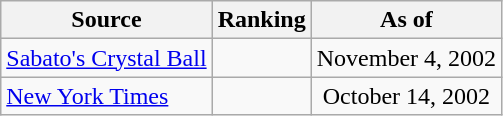<table class="wikitable" style="text-align:center">
<tr>
<th>Source</th>
<th>Ranking</th>
<th>As of</th>
</tr>
<tr>
<td align=left><a href='#'>Sabato's Crystal Ball</a></td>
<td></td>
<td>November 4, 2002</td>
</tr>
<tr>
<td align=left><a href='#'>New York Times</a></td>
<td></td>
<td>October 14, 2002</td>
</tr>
</table>
